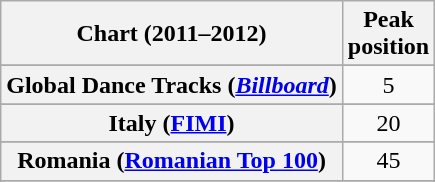<table class="wikitable sortable plainrowheaders">
<tr>
<th scope="col">Chart (2011–2012)</th>
<th scope="col">Peak<br>position</th>
</tr>
<tr>
</tr>
<tr>
</tr>
<tr>
</tr>
<tr>
</tr>
<tr>
</tr>
<tr>
</tr>
<tr>
</tr>
<tr>
<th scope="row">Global Dance Tracks (<em><a href='#'>Billboard</a></em>)</th>
<td style="text-align:center;">5</td>
</tr>
<tr>
</tr>
<tr>
<th scope="row">Italy (<a href='#'>FIMI</a>)</th>
<td style="text-align:center;">20</td>
</tr>
<tr>
</tr>
<tr>
<th scope="row">Romania (<a href='#'>Romanian Top 100</a>)</th>
<td style="text-align:center;">45</td>
</tr>
<tr>
</tr>
<tr>
</tr>
</table>
